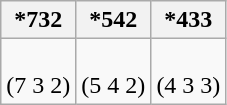<table class="wikitable">
<tr>
<th>*732</th>
<th>*542</th>
<th>*433</th>
</tr>
<tr>
<td><br>(7 3 2)</td>
<td><br>(5 4 2)</td>
<td><br>(4 3 3)</td>
</tr>
</table>
